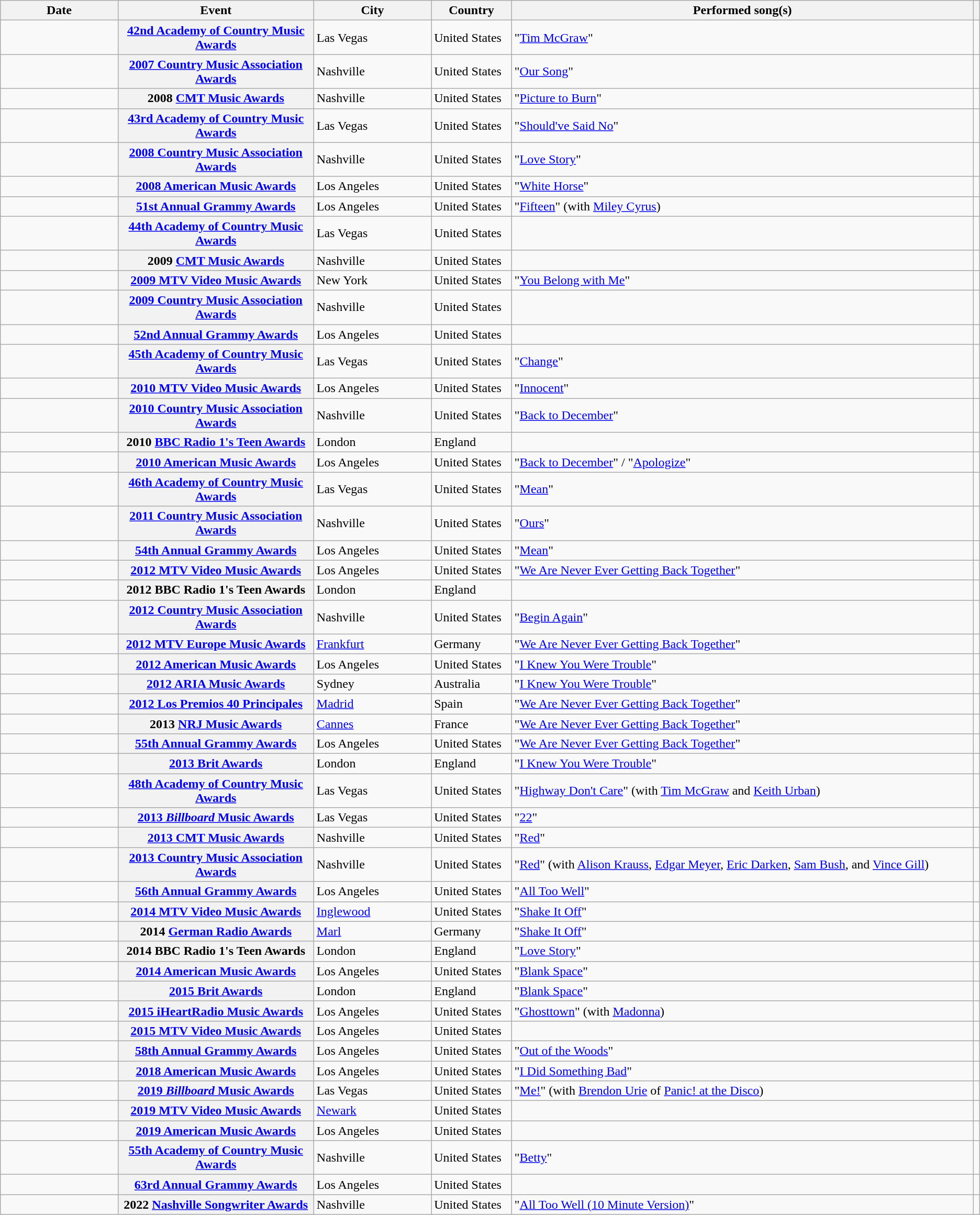<table class="wikitable sortable plainrowheaders">
<tr>
<th scope="col" style="width:12%;">Date</th>
<th scope="col" style="width:20%;">Event</th>
<th scope="col" style="width:12%;">City</th>
<th scope="col">Country</th>
<th scope="col">Performed song(s)</th>
<th scope="col" class="unsortable"></th>
</tr>
<tr>
<td></td>
<th scope="row"><a href='#'>42nd Academy of Country Music Awards</a></th>
<td>Las Vegas</td>
<td>United States</td>
<td>"<a href='#'>Tim McGraw</a>"</td>
<td style="text-align:center;"></td>
</tr>
<tr>
<td></td>
<th scope="row"><a href='#'>2007 Country Music Association Awards</a></th>
<td>Nashville</td>
<td>United States</td>
<td>"<a href='#'>Our Song</a>"</td>
<td style="text-align:center;"></td>
</tr>
<tr>
<td></td>
<th scope="row">2008 <a href='#'>CMT Music Awards</a></th>
<td>Nashville</td>
<td>United States</td>
<td>"<a href='#'>Picture to Burn</a>"</td>
<td style="text-align:center;"></td>
</tr>
<tr>
<td></td>
<th scope="row"><a href='#'>43rd Academy of Country Music Awards</a></th>
<td>Las Vegas</td>
<td>United States</td>
<td>"<a href='#'>Should've Said No</a>"</td>
<td style="text-align:center;"></td>
</tr>
<tr>
<td></td>
<th scope="row"><a href='#'>2008 Country Music Association Awards</a></th>
<td>Nashville</td>
<td>United States</td>
<td>"<a href='#'>Love Story</a>"</td>
<td style="text-align:center;"></td>
</tr>
<tr>
<td></td>
<th scope="row"><a href='#'>2008 American Music Awards</a></th>
<td>Los Angeles</td>
<td>United States</td>
<td>"<a href='#'>White Horse</a>"</td>
<td style="text-align:center;"></td>
</tr>
<tr>
<td></td>
<th scope="row"><a href='#'>51st Annual Grammy Awards</a></th>
<td>Los Angeles</td>
<td>United States</td>
<td>"<a href='#'>Fifteen</a>" (with <a href='#'>Miley Cyrus</a>)</td>
<td style="text-align:center;"></td>
</tr>
<tr>
<td></td>
<th scope="row"><a href='#'>44th Academy of Country Music Awards</a></th>
<td>Las Vegas</td>
<td>United States</td>
<td></td>
<td style="text-align:center;"></td>
</tr>
<tr>
<td></td>
<th scope="row">2009 <a href='#'>CMT Music Awards</a></th>
<td>Nashville</td>
<td>United States</td>
<td></td>
<td style="text-align:center;"></td>
</tr>
<tr>
<td></td>
<th scope="row"><a href='#'>2009 MTV Video Music Awards</a></th>
<td>New York</td>
<td>United States</td>
<td>"<a href='#'>You Belong with Me</a>"</td>
<td style="text-align:center;"></td>
</tr>
<tr>
<td></td>
<th scope="row"><a href='#'>2009 Country Music Association Awards</a></th>
<td>Nashville</td>
<td>United States</td>
<td></td>
<td style="text-align:center;"></td>
</tr>
<tr>
<td></td>
<th scope="row"><a href='#'>52nd Annual Grammy Awards</a></th>
<td>Los Angeles</td>
<td>United States</td>
<td></td>
<td style="text-align:center;"></td>
</tr>
<tr>
<td></td>
<th scope="row"><a href='#'>45th Academy of Country Music Awards</a></th>
<td>Las Vegas</td>
<td>United States</td>
<td>"<a href='#'>Change</a>"</td>
<td style="text-align:center;"></td>
</tr>
<tr>
<td></td>
<th scope="row"><a href='#'>2010 MTV Video Music Awards</a></th>
<td>Los Angeles</td>
<td>United States</td>
<td>"<a href='#'>Innocent</a>"</td>
<td style="text-align:center;"></td>
</tr>
<tr>
<td></td>
<th scope="row"><a href='#'>2010 Country Music Association Awards</a></th>
<td>Nashville</td>
<td>United States</td>
<td>"<a href='#'>Back to December</a>"</td>
<td style="text-align:center;"></td>
</tr>
<tr>
<td></td>
<th scope="row">2010 <a href='#'>BBC Radio 1's Teen Awards</a></th>
<td>London</td>
<td>England</td>
<td></td>
<td style="text-align:center;"></td>
</tr>
<tr>
<td></td>
<th scope="row"><a href='#'>2010 American Music Awards</a></th>
<td>Los Angeles</td>
<td>United States</td>
<td>"<a href='#'>Back to December</a>" / "<a href='#'>Apologize</a>"</td>
<td style="text-align:center;"></td>
</tr>
<tr>
<td></td>
<th scope="row"><a href='#'>46th Academy of Country Music Awards</a></th>
<td>Las Vegas</td>
<td>United States</td>
<td>"<a href='#'>Mean</a>"</td>
<td style="text-align:center;"></td>
</tr>
<tr>
<td></td>
<th scope="row"><a href='#'>2011 Country Music Association Awards</a></th>
<td>Nashville</td>
<td>United States</td>
<td>"<a href='#'>Ours</a>"</td>
<td style="text-align:center;"></td>
</tr>
<tr>
<td></td>
<th scope="row"><a href='#'>54th Annual Grammy Awards</a></th>
<td>Los Angeles</td>
<td>United States</td>
<td>"<a href='#'>Mean</a>"</td>
<td style="text-align:center;"></td>
</tr>
<tr>
<td></td>
<th scope="row"><a href='#'>2012 MTV Video Music Awards</a></th>
<td>Los Angeles</td>
<td>United States</td>
<td>"<a href='#'>We Are Never Ever Getting Back Together</a>"</td>
<td style="text-align:center;"></td>
</tr>
<tr>
<td></td>
<th scope="row">2012 BBC Radio 1's Teen Awards</th>
<td>London</td>
<td>England</td>
<td></td>
<td style="text-align:center;"></td>
</tr>
<tr>
<td></td>
<th scope="row"><a href='#'>2012 Country Music Association Awards</a></th>
<td>Nashville</td>
<td>United States</td>
<td>"<a href='#'>Begin Again</a>"</td>
<td style="text-align:center;"></td>
</tr>
<tr>
<td></td>
<th scope="row"><a href='#'>2012 MTV Europe Music Awards</a></th>
<td><a href='#'>Frankfurt</a></td>
<td>Germany</td>
<td>"<a href='#'>We Are Never Ever Getting Back Together</a>"</td>
<td style="text-align:center;"></td>
</tr>
<tr>
<td></td>
<th scope="row"><a href='#'>2012 American Music Awards</a></th>
<td>Los Angeles</td>
<td>United States</td>
<td>"<a href='#'>I Knew You Were Trouble</a>"</td>
<td style="text-align:center;"></td>
</tr>
<tr>
<td></td>
<th scope="row"><a href='#'>2012 ARIA Music Awards</a></th>
<td>Sydney</td>
<td>Australia</td>
<td>"<a href='#'>I Knew You Were Trouble</a>"</td>
<td style="text-align:center;"></td>
</tr>
<tr>
<td></td>
<th scope="row"><a href='#'>2012 Los Premios 40 Principales</a></th>
<td><a href='#'>Madrid</a></td>
<td>Spain</td>
<td>"<a href='#'>We Are Never Ever Getting Back Together</a>"</td>
<td style="text-align:center;"></td>
</tr>
<tr>
<td></td>
<th scope="row">2013 <a href='#'>NRJ Music Awards</a></th>
<td><a href='#'>Cannes</a></td>
<td>France</td>
<td>"<a href='#'>We Are Never Ever Getting Back Together</a>"</td>
<td style="text-align:center;"></td>
</tr>
<tr>
<td></td>
<th scope="row"><a href='#'>55th Annual Grammy Awards</a></th>
<td>Los Angeles</td>
<td>United States</td>
<td>"<a href='#'>We Are Never Ever Getting Back Together</a>"</td>
<td style="text-align:center;"></td>
</tr>
<tr>
<td></td>
<th scope="row"><a href='#'>2013 Brit Awards</a></th>
<td>London</td>
<td>England</td>
<td>"<a href='#'>I Knew You Were Trouble</a>"</td>
<td style="text-align:center;"></td>
</tr>
<tr>
<td></td>
<th scope="row"><a href='#'>48th Academy of Country Music Awards</a></th>
<td>Las Vegas</td>
<td>United States</td>
<td>"<a href='#'>Highway Don't Care</a>" (with <a href='#'>Tim McGraw</a> and <a href='#'>Keith Urban</a>)</td>
<td style="text-align:center;"></td>
</tr>
<tr>
<td></td>
<th scope="row"><a href='#'>2013 <em>Billboard</em> Music Awards</a></th>
<td>Las Vegas</td>
<td>United States</td>
<td>"<a href='#'>22</a>"</td>
<td style="text-align:center;"></td>
</tr>
<tr>
<td></td>
<th scope="row"><a href='#'>2013 CMT Music Awards</a></th>
<td>Nashville</td>
<td>United States</td>
<td>"<a href='#'>Red</a>"</td>
<td style="text-align:center;"></td>
</tr>
<tr>
<td></td>
<th scope="row"><a href='#'>2013 Country Music Association Awards</a></th>
<td>Nashville</td>
<td>United States</td>
<td>"<a href='#'>Red</a>" (with <a href='#'>Alison Krauss</a>, <a href='#'>Edgar Meyer</a>, <a href='#'>Eric Darken</a>, <a href='#'>Sam Bush</a>, and <a href='#'>Vince Gill</a>)</td>
<td style="text-align:center;"></td>
</tr>
<tr>
<td></td>
<th scope="row"><a href='#'>56th Annual Grammy Awards</a></th>
<td>Los Angeles</td>
<td>United States</td>
<td>"<a href='#'>All Too Well</a>"</td>
<td style="text-align:center;"></td>
</tr>
<tr>
<td></td>
<th scope="row"><a href='#'>2014 MTV Video Music Awards</a></th>
<td><a href='#'>Inglewood</a></td>
<td>United States</td>
<td>"<a href='#'>Shake It Off</a>"</td>
<td style="text-align:center;"></td>
</tr>
<tr>
<td></td>
<th scope="row">2014 <a href='#'>German Radio Awards</a></th>
<td><a href='#'>Marl</a></td>
<td>Germany</td>
<td>"<a href='#'>Shake It Off</a>"</td>
<td style="text-align:center;"></td>
</tr>
<tr>
<td></td>
<th scope="row">2014 BBC Radio 1's Teen Awards</th>
<td>London</td>
<td>England</td>
<td>"<a href='#'>Love Story</a>"</td>
<td style="text-align:center;"></td>
</tr>
<tr>
<td></td>
<th scope="row"><a href='#'>2014 American Music Awards</a></th>
<td>Los Angeles</td>
<td>United States</td>
<td>"<a href='#'>Blank Space</a>"</td>
<td style="text-align:center;"></td>
</tr>
<tr>
<td></td>
<th scope="row"><a href='#'>2015 Brit Awards</a></th>
<td>London</td>
<td>England</td>
<td>"<a href='#'>Blank Space</a>"</td>
<td style="text-align:center;"></td>
</tr>
<tr>
<td></td>
<th scope="row"><a href='#'>2015 iHeartRadio Music Awards</a></th>
<td>Los Angeles</td>
<td>United States</td>
<td>"<a href='#'>Ghosttown</a>" (with <a href='#'>Madonna</a>)</td>
<td style="text-align:center;"></td>
</tr>
<tr>
<td></td>
<th scope="row"><a href='#'>2015 MTV Video Music Awards</a></th>
<td>Los Angeles</td>
<td>United States</td>
<td></td>
<td style="text-align:center;"></td>
</tr>
<tr>
<td></td>
<th scope="row"><a href='#'>58th Annual Grammy Awards</a></th>
<td>Los Angeles</td>
<td>United States</td>
<td>"<a href='#'>Out of the Woods</a>"</td>
<td style="text-align:center;"></td>
</tr>
<tr>
<td></td>
<th scope="row"><a href='#'>2018 American Music Awards</a></th>
<td>Los Angeles</td>
<td>United States</td>
<td>"<a href='#'>I Did Something Bad</a>"</td>
<td style="text-align:center;"></td>
</tr>
<tr>
<td></td>
<th scope="row"><a href='#'>2019 <em>Billboard</em> Music Awards</a></th>
<td>Las Vegas</td>
<td>United States</td>
<td>"<a href='#'>Me!</a>" (with <a href='#'>Brendon Urie</a> of <a href='#'>Panic! at the Disco</a>)</td>
<td style="text-align:center;"></td>
</tr>
<tr>
<td></td>
<th scope="row"><a href='#'>2019 MTV Video Music Awards</a></th>
<td><a href='#'>Newark</a></td>
<td>United States</td>
<td></td>
<td style="text-align:center;"></td>
</tr>
<tr>
<td></td>
<th scope="row"><a href='#'>2019 American Music Awards</a></th>
<td>Los Angeles</td>
<td>United States</td>
<td></td>
<td style="text-align:center;"></td>
</tr>
<tr>
<td></td>
<th scope="row"><a href='#'>55th Academy of Country Music Awards</a></th>
<td>Nashville</td>
<td>United States</td>
<td>"<a href='#'>Betty</a>"</td>
<td style="text-align:center;"></td>
</tr>
<tr>
<td></td>
<th scope="row"><a href='#'>63rd Annual Grammy Awards</a></th>
<td>Los Angeles</td>
<td>United States</td>
<td></td>
<td style="text-align:center;"></td>
</tr>
<tr>
<td></td>
<th scope="row">2022 <a href='#'>Nashville Songwriter Awards</a></th>
<td>Nashville</td>
<td>United States</td>
<td>"<a href='#'>All Too Well (10 Minute Version)</a>"</td>
<td style="text-align:center;"></td>
</tr>
</table>
